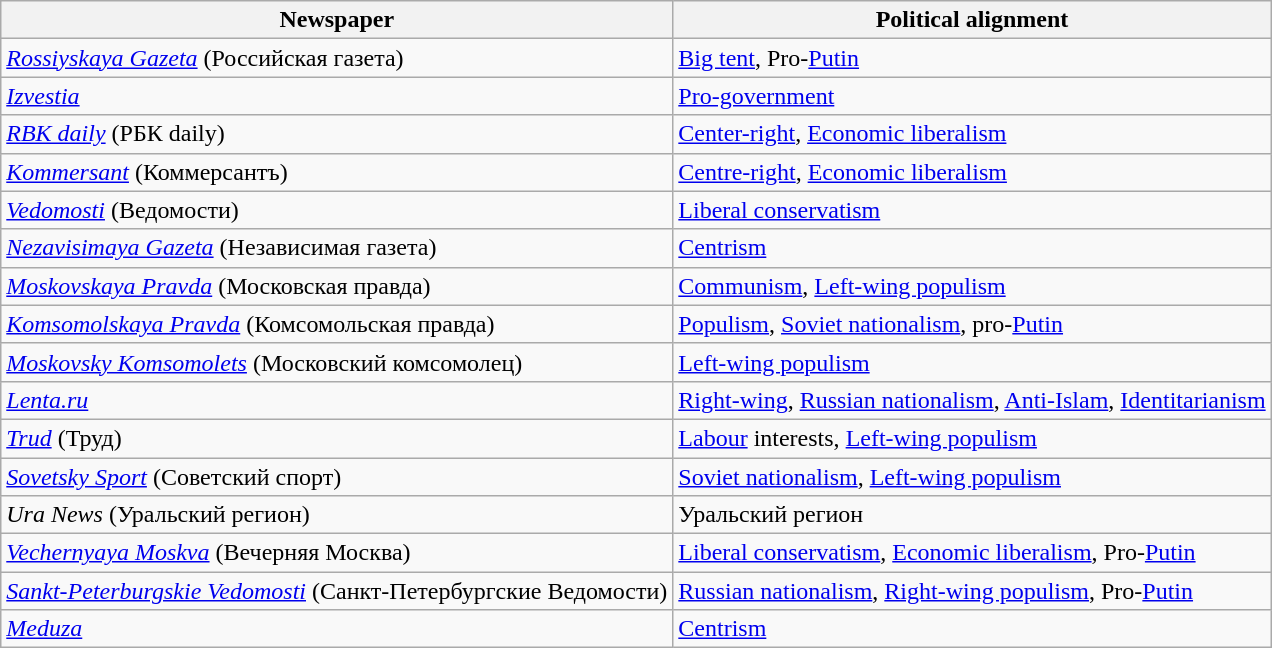<table class="wikitable sortable">
<tr>
<th>Newspaper</th>
<th>Political alignment</th>
</tr>
<tr>
<td><em><a href='#'>Rossiyskaya Gazeta</a></em> (Российская газета)</td>
<td><a href='#'>Big tent</a>, Pro-<a href='#'>Putin</a></td>
</tr>
<tr>
<td><em><a href='#'>Izvestia</a></em></td>
<td><a href='#'>Pro-government</a></td>
</tr>
<tr>
<td><em><a href='#'>RBK daily</a></em> (РБК daily)</td>
<td><a href='#'>Center-right</a>, <a href='#'>Economic liberalism</a></td>
</tr>
<tr>
<td><em><a href='#'>Kommersant</a></em> (Коммерсантъ)</td>
<td><a href='#'>Centre-right</a>, <a href='#'>Economic liberalism</a></td>
</tr>
<tr>
<td><em><a href='#'>Vedomosti</a></em> (Ведомости)</td>
<td><a href='#'>Liberal conservatism</a></td>
</tr>
<tr>
<td><em><a href='#'>Nezavisimaya Gazeta</a></em> (Независимая газета)</td>
<td><a href='#'>Centrism</a></td>
</tr>
<tr>
<td><em><a href='#'>Moskovskaya Pravda</a></em> (Московская правда)</td>
<td><a href='#'>Communism</a>, <a href='#'>Left-wing populism</a></td>
</tr>
<tr>
<td><em><a href='#'>Komsomolskaya Pravda</a></em> (Комсомольская правда)</td>
<td><a href='#'>Populism</a>, <a href='#'>Soviet nationalism</a>, pro-<a href='#'>Putin</a></td>
</tr>
<tr>
<td><em><a href='#'>Moskovsky Komsomolets</a></em> (Московский комсомолец)</td>
<td><a href='#'>Left-wing populism</a></td>
</tr>
<tr>
<td><em><a href='#'>Lenta.ru</a></em></td>
<td><a href='#'>Right-wing</a>, <a href='#'>Russian nationalism</a>, <a href='#'>Anti-Islam</a>, <a href='#'>Identitarianism</a></td>
</tr>
<tr>
<td><em><a href='#'>Trud</a></em> (Труд)</td>
<td><a href='#'>Labour</a> interests, <a href='#'>Left-wing populism</a></td>
</tr>
<tr>
<td><em><a href='#'>Sovetsky Sport</a></em> (Советский спорт)</td>
<td><a href='#'>Soviet nationalism</a>, <a href='#'>Left-wing populism</a></td>
</tr>
<tr>
<td><em>Ura News</em> (Уральский регион)</td>
<td>Уральский регион</td>
</tr>
<tr>
<td><em><a href='#'>Vechernyaya Moskva</a></em> (Вечерняя Москва)</td>
<td><a href='#'>Liberal conservatism</a>, <a href='#'>Economic liberalism</a>, Pro-<a href='#'>Putin</a></td>
</tr>
<tr>
<td><em><a href='#'>Sankt-Peterburgskie Vedomosti</a></em> (Санкт-Петербургские Ведомости)</td>
<td><a href='#'>Russian nationalism</a>, <a href='#'>Right-wing populism</a>, Pro-<a href='#'>Putin</a></td>
</tr>
<tr>
<td><em><a href='#'>Meduza</a></em></td>
<td><a href='#'>Centrism</a></td>
</tr>
</table>
